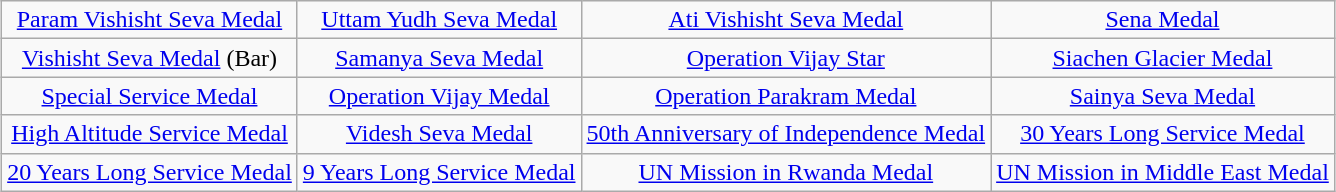<table class="wikitable" style="margin:1em auto; text-align:center;">
<tr>
<td><a href='#'>Param Vishisht Seva Medal</a></td>
<td><a href='#'>Uttam Yudh Seva Medal</a></td>
<td><a href='#'>Ati Vishisht Seva Medal</a></td>
<td><a href='#'>Sena Medal</a></td>
</tr>
<tr>
<td><a href='#'>Vishisht Seva Medal</a> (Bar)</td>
<td><a href='#'>Samanya Seva Medal</a></td>
<td><a href='#'>Operation Vijay Star</a></td>
<td><a href='#'>Siachen Glacier Medal</a></td>
</tr>
<tr>
<td><a href='#'>Special Service Medal</a></td>
<td><a href='#'>Operation Vijay Medal</a></td>
<td><a href='#'>Operation Parakram Medal</a></td>
<td><a href='#'>Sainya Seva Medal</a></td>
</tr>
<tr>
<td><a href='#'>High Altitude Service Medal</a></td>
<td><a href='#'>Videsh Seva Medal</a></td>
<td><a href='#'>50th Anniversary of Independence Medal</a></td>
<td><a href='#'>30 Years Long Service Medal</a></td>
</tr>
<tr>
<td><a href='#'>20 Years Long Service Medal</a></td>
<td><a href='#'>9 Years Long Service Medal</a></td>
<td><a href='#'>UN Mission in Rwanda Medal</a></td>
<td><a href='#'>UN Mission in Middle East Medal</a></td>
</tr>
</table>
